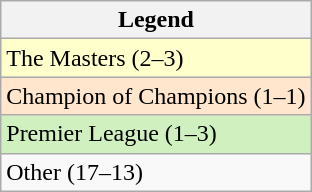<table class="wikitable">
<tr>
<th>Legend</th>
</tr>
<tr style="background:#ffc;">
<td>The Masters (2–3)</td>
</tr>
<tr style="background:#ffe6cc;">
<td>Champion of Champions (1–1)</td>
</tr>
<tr style="background:#d0f0c0;">
<td>Premier League (1–3)</td>
</tr>
<tr>
<td>Other (17–13)</td>
</tr>
</table>
